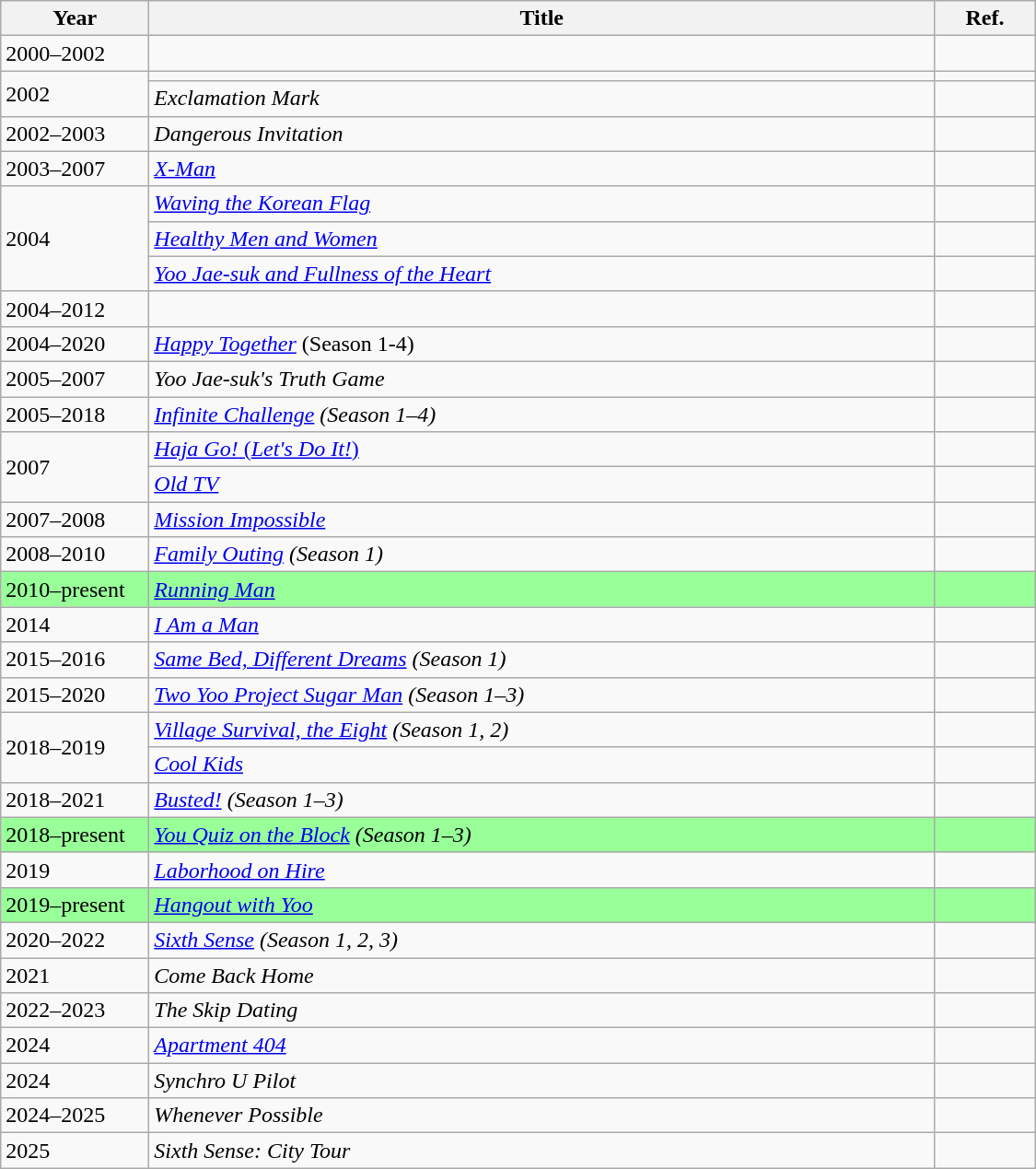<table class="wikitable sortable" style="width:750px">
<tr>
<th width=100>Year</th>
<th class="unsortable">Title</th>
<th class="unsortable">Ref.</th>
</tr>
<tr>
<td>2000–2002</td>
<td><em></em></td>
<td></td>
</tr>
<tr>
<td rowspan=2>2002</td>
<td><em></em></td>
<td></td>
</tr>
<tr>
<td><em>Exclamation Mark</em></td>
<td></td>
</tr>
<tr>
<td>2002–2003</td>
<td><em>Dangerous Invitation</em></td>
<td></td>
</tr>
<tr>
<td>2003–2007</td>
<td><em><a href='#'>X-Man</a></em></td>
<td></td>
</tr>
<tr>
<td rowspan=3>2004</td>
<td><em><a href='#'>Waving the Korean Flag</a></em></td>
<td></td>
</tr>
<tr>
<td><em><a href='#'>Healthy Men and Women</a></em></td>
<td></td>
</tr>
<tr>
<td><em><a href='#'>Yoo Jae-suk and Fullness of the Heart</a></em></td>
<td></td>
</tr>
<tr>
<td>2004–2012</td>
<td><em></em></td>
<td></td>
</tr>
<tr>
<td>2004–2020</td>
<td><em><a href='#'>Happy Together</a></em> (Season 1-4)</td>
<td></td>
</tr>
<tr>
<td>2005–2007</td>
<td><em>Yoo Jae-suk's Truth Game</em></td>
<td></td>
</tr>
<tr>
<td>2005–2018</td>
<td><em><a href='#'>Infinite Challenge</a> (Season 1–4)</em></td>
<td></td>
</tr>
<tr>
<td rowspan=2>2007</td>
<td><a href='#'><em>Haja Go!</em> (<em>Let's Do It!</em>)</a></td>
<td></td>
</tr>
<tr>
<td><em><a href='#'>Old TV</a></em></td>
<td></td>
</tr>
<tr>
<td>2007–2008</td>
<td><em><a href='#'>Mission Impossible</a></em></td>
<td></td>
</tr>
<tr>
<td>2008–2010</td>
<td><em><a href='#'>Family Outing</a> (Season 1)</em></td>
<td></td>
</tr>
<tr bgcolor="#99ff99">
<td>2010–present</td>
<td><em><a href='#'>Running Man</a></em></td>
<td></td>
</tr>
<tr>
<td>2014</td>
<td><em><a href='#'>I Am a Man</a></em></td>
<td></td>
</tr>
<tr>
<td>2015–2016</td>
<td><em><a href='#'>Same Bed, Different Dreams</a> (Season 1)</em></td>
<td></td>
</tr>
<tr>
<td>2015–2020</td>
<td><em><a href='#'>Two Yoo Project Sugar Man</a> (Season 1–3)</em></td>
<td></td>
</tr>
<tr>
<td rowspan=2>2018–2019</td>
<td><em><a href='#'>Village Survival, the Eight</a> (Season 1, 2)</em></td>
<td></td>
</tr>
<tr>
<td><em><a href='#'>Cool Kids</a></em></td>
<td></td>
</tr>
<tr>
<td>2018–2021</td>
<td><em><a href='#'>Busted!</a> (Season 1–3)</em></td>
<td></td>
</tr>
<tr bgcolor="#99ff99">
<td>2018–present</td>
<td><em><a href='#'>You Quiz on the Block</a> (Season 1–3)</em></td>
<td></td>
</tr>
<tr>
<td>2019</td>
<td><em><a href='#'>Laborhood on Hire</a></em></td>
<td></td>
</tr>
<tr bgcolor="#99ff99">
<td>2019–present</td>
<td><em><a href='#'>Hangout with Yoo</a></em></td>
<td></td>
</tr>
<tr>
<td>2020–2022</td>
<td><em><a href='#'>Sixth Sense</a> (Season 1, 2, 3)</em></td>
<td></td>
</tr>
<tr>
<td>2021</td>
<td><em>Come Back Home</em></td>
<td></td>
</tr>
<tr>
<td>2022–2023</td>
<td><em>The Skip Dating</em></td>
<td></td>
</tr>
<tr>
<td>2024</td>
<td><em><a href='#'>Apartment 404</a></em></td>
<td></td>
</tr>
<tr>
<td>2024</td>
<td><em>Synchro U Pilot</em></td>
<td></td>
</tr>
<tr>
<td>2024–2025</td>
<td><em>Whenever Possible</em></td>
<td></td>
</tr>
<tr>
<td>2025</td>
<td><em>Sixth Sense: City Tour</em></td>
<td></td>
</tr>
</table>
